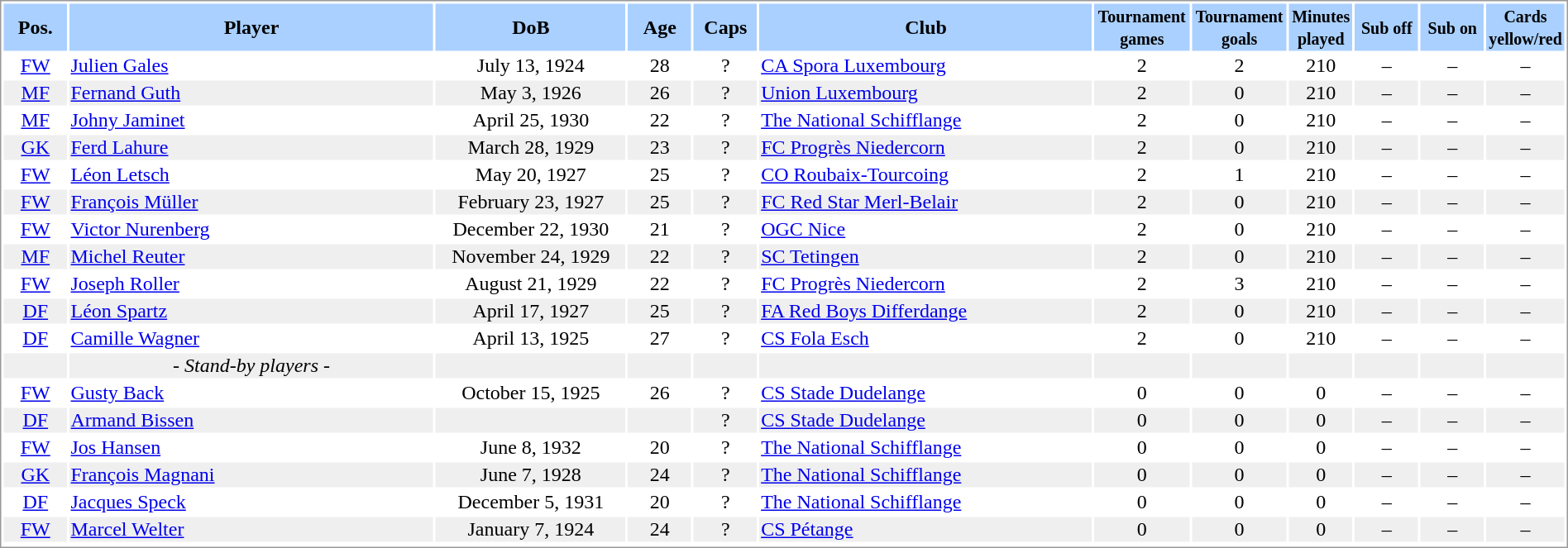<table border="0" width="100%" style="border: 1px solid #999; background-color:#FFFFFF; text-align:center">
<tr align="center" bgcolor="#AAD0FF">
<th width=4%>Pos.</th>
<th width=23%>Player</th>
<th width=12%>DoB</th>
<th width=4%>Age</th>
<th width=4%>Caps</th>
<th width=21%>Club</th>
<th width=6%><small>Tournament<br>games</small></th>
<th width=6%><small>Tournament<br>goals</small></th>
<th width=4%><small>Minutes<br>played</small></th>
<th width=4%><small>Sub off</small></th>
<th width=4%><small>Sub on</small></th>
<th width=4%><small>Cards<br>yellow/red</small></th>
</tr>
<tr>
<td><a href='#'>FW</a></td>
<td align="left"><a href='#'>Julien Gales</a></td>
<td>July 13, 1924</td>
<td>28</td>
<td>?</td>
<td align="left"> <a href='#'>CA Spora Luxembourg</a></td>
<td>2</td>
<td>2</td>
<td>210</td>
<td>–</td>
<td>–</td>
<td>–</td>
</tr>
<tr bgcolor="#EFEFEF">
<td><a href='#'>MF</a></td>
<td align="left"><a href='#'>Fernand Guth</a></td>
<td>May 3, 1926</td>
<td>26</td>
<td>?</td>
<td align="left"> <a href='#'>Union Luxembourg</a></td>
<td>2</td>
<td>0</td>
<td>210</td>
<td>–</td>
<td>–</td>
<td>–</td>
</tr>
<tr>
<td><a href='#'>MF</a></td>
<td align="left"><a href='#'>Johny Jaminet</a></td>
<td>April 25, 1930</td>
<td>22</td>
<td>?</td>
<td align="left"> <a href='#'>The National Schifflange</a></td>
<td>2</td>
<td>0</td>
<td>210</td>
<td>–</td>
<td>–</td>
<td>–</td>
</tr>
<tr bgcolor="#EFEFEF">
<td><a href='#'>GK</a></td>
<td align="left"><a href='#'>Ferd Lahure</a></td>
<td>March 28, 1929</td>
<td>23</td>
<td>?</td>
<td align="left"> <a href='#'>FC Progrès Niedercorn</a></td>
<td>2</td>
<td>0</td>
<td>210</td>
<td>–</td>
<td>–</td>
<td>–</td>
</tr>
<tr>
<td><a href='#'>FW</a></td>
<td align="left"><a href='#'>Léon Letsch</a></td>
<td>May 20, 1927</td>
<td>25</td>
<td>?</td>
<td align="left"> <a href='#'>CO Roubaix-Tourcoing</a></td>
<td>2</td>
<td>1</td>
<td>210</td>
<td>–</td>
<td>–</td>
<td>–</td>
</tr>
<tr bgcolor="#EFEFEF">
<td><a href='#'>FW</a></td>
<td align="left"><a href='#'>François Müller</a></td>
<td>February 23, 1927</td>
<td>25</td>
<td>?</td>
<td align="left"> <a href='#'>FC Red Star Merl-Belair</a></td>
<td>2</td>
<td>0</td>
<td>210</td>
<td>–</td>
<td>–</td>
<td>–</td>
</tr>
<tr>
<td><a href='#'>FW</a></td>
<td align="left"><a href='#'>Victor Nurenberg</a></td>
<td>December 22, 1930</td>
<td>21</td>
<td>?</td>
<td align="left"> <a href='#'>OGC Nice</a></td>
<td>2</td>
<td>0</td>
<td>210</td>
<td>–</td>
<td>–</td>
<td>–</td>
</tr>
<tr bgcolor="#EFEFEF">
<td><a href='#'>MF</a></td>
<td align="left"><a href='#'>Michel Reuter</a></td>
<td>November 24, 1929</td>
<td>22</td>
<td>?</td>
<td align="left"> <a href='#'>SC Tetingen</a></td>
<td>2</td>
<td>0</td>
<td>210</td>
<td>–</td>
<td>–</td>
<td>–</td>
</tr>
<tr>
<td><a href='#'>FW</a></td>
<td align="left"><a href='#'>Joseph Roller</a></td>
<td>August 21, 1929</td>
<td>22</td>
<td>?</td>
<td align="left"> <a href='#'>FC Progrès Niedercorn</a></td>
<td>2</td>
<td>3</td>
<td>210</td>
<td>–</td>
<td>–</td>
<td>–</td>
</tr>
<tr bgcolor="#EFEFEF">
<td><a href='#'>DF</a></td>
<td align="left"><a href='#'>Léon Spartz</a></td>
<td>April 17, 1927</td>
<td>25</td>
<td>?</td>
<td align="left"> <a href='#'>FA Red Boys Differdange</a></td>
<td>2</td>
<td>0</td>
<td>210</td>
<td>–</td>
<td>–</td>
<td>–</td>
</tr>
<tr>
<td><a href='#'>DF</a></td>
<td align="left"><a href='#'>Camille Wagner</a></td>
<td>April 13, 1925</td>
<td>27</td>
<td>?</td>
<td align="left"> <a href='#'>CS Fola Esch</a></td>
<td>2</td>
<td>0</td>
<td>210</td>
<td>–</td>
<td>–</td>
<td>–</td>
</tr>
<tr bgcolor="#EFEFEF">
<td></td>
<td>- <em>Stand-by players</em> -</td>
<td></td>
<td></td>
<td></td>
<td></td>
<td></td>
<td></td>
<td></td>
<td></td>
<td></td>
<td></td>
</tr>
<tr>
<td><a href='#'>FW</a></td>
<td align="left"><a href='#'>Gusty Back</a></td>
<td>October 15, 1925</td>
<td>26</td>
<td>?</td>
<td align="left"> <a href='#'>CS Stade Dudelange</a></td>
<td>0</td>
<td>0</td>
<td>0</td>
<td>–</td>
<td>–</td>
<td>–</td>
</tr>
<tr bgcolor="#EFEFEF">
<td><a href='#'>DF</a></td>
<td align="left"><a href='#'>Armand Bissen</a></td>
<td></td>
<td></td>
<td>?</td>
<td align="left"> <a href='#'>CS Stade Dudelange</a></td>
<td>0</td>
<td>0</td>
<td>0</td>
<td>–</td>
<td>–</td>
<td>–</td>
</tr>
<tr>
<td><a href='#'>FW</a></td>
<td align="left"><a href='#'>Jos Hansen</a></td>
<td>June 8, 1932</td>
<td>20</td>
<td>?</td>
<td align="left"> <a href='#'>The National Schifflange</a></td>
<td>0</td>
<td>0</td>
<td>0</td>
<td>–</td>
<td>–</td>
<td>–</td>
</tr>
<tr bgcolor="#EFEFEF">
<td><a href='#'>GK</a></td>
<td align="left"><a href='#'>François Magnani</a></td>
<td>June 7, 1928</td>
<td>24</td>
<td>?</td>
<td align="left"> <a href='#'>The National Schifflange</a></td>
<td>0</td>
<td>0</td>
<td>0</td>
<td>–</td>
<td>–</td>
<td>–</td>
</tr>
<tr>
<td><a href='#'>DF</a></td>
<td align="left"><a href='#'>Jacques Speck</a></td>
<td>December 5, 1931</td>
<td>20</td>
<td>?</td>
<td align="left"> <a href='#'>The National Schifflange</a></td>
<td>0</td>
<td>0</td>
<td>0</td>
<td>–</td>
<td>–</td>
<td>–</td>
</tr>
<tr bgcolor="#EFEFEF">
<td><a href='#'>FW</a></td>
<td align="left"><a href='#'>Marcel Welter</a></td>
<td>January 7, 1924</td>
<td>24</td>
<td>?</td>
<td align="left"> <a href='#'>CS Pétange</a></td>
<td>0</td>
<td>0</td>
<td>0</td>
<td>–</td>
<td>–</td>
<td>–</td>
</tr>
<tr>
</tr>
</table>
